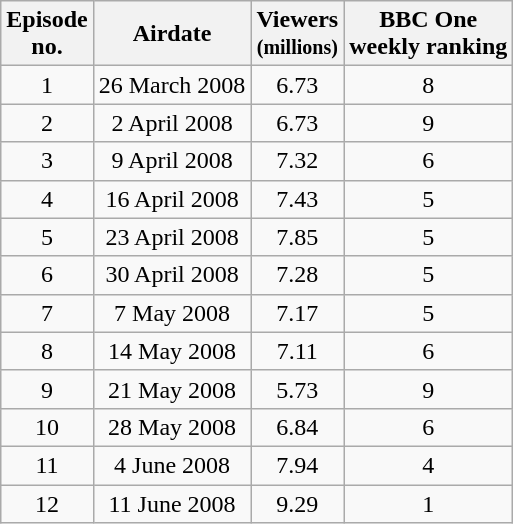<table class="wikitable" style="text-align:center;">
<tr>
<th>Episode<br>no.</th>
<th>Airdate</th>
<th>Viewers<br><small>(millions)</small></th>
<th>BBC One<br>weekly ranking</th>
</tr>
<tr>
<td>1</td>
<td>26 March 2008</td>
<td>6.73</td>
<td>8</td>
</tr>
<tr>
<td>2</td>
<td>2 April 2008</td>
<td>6.73</td>
<td>9</td>
</tr>
<tr>
<td>3</td>
<td>9 April 2008</td>
<td>7.32</td>
<td>6</td>
</tr>
<tr>
<td>4</td>
<td>16 April 2008</td>
<td>7.43</td>
<td>5</td>
</tr>
<tr>
<td>5</td>
<td>23 April 2008</td>
<td>7.85</td>
<td>5</td>
</tr>
<tr>
<td>6</td>
<td>30 April 2008</td>
<td>7.28</td>
<td>5</td>
</tr>
<tr>
<td>7</td>
<td>7 May 2008</td>
<td>7.17</td>
<td>5</td>
</tr>
<tr>
<td>8</td>
<td>14 May 2008</td>
<td>7.11</td>
<td>6</td>
</tr>
<tr>
<td>9</td>
<td>21 May 2008</td>
<td>5.73</td>
<td>9</td>
</tr>
<tr>
<td>10</td>
<td>28 May 2008</td>
<td>6.84</td>
<td>6</td>
</tr>
<tr>
<td>11</td>
<td>4 June 2008</td>
<td>7.94</td>
<td>4</td>
</tr>
<tr>
<td>12</td>
<td>11 June 2008</td>
<td>9.29</td>
<td>1</td>
</tr>
</table>
